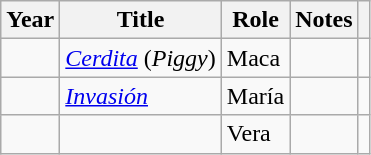<table class="wikitable sortable">
<tr>
<th>Year</th>
<th>Title</th>
<th>Role</th>
<th class="unsortable">Notes</th>
<th></th>
</tr>
<tr>
<td></td>
<td><em><a href='#'>Cerdita</a></em> (<em>Piggy</em>)</td>
<td>Maca</td>
<td></td>
<td></td>
</tr>
<tr>
<td></td>
<td><em><a href='#'>Invasión</a></em></td>
<td>María</td>
<td></td>
<td></td>
</tr>
<tr>
<td></td>
<td></td>
<td>Vera</td>
<td></td>
<td></td>
</tr>
</table>
